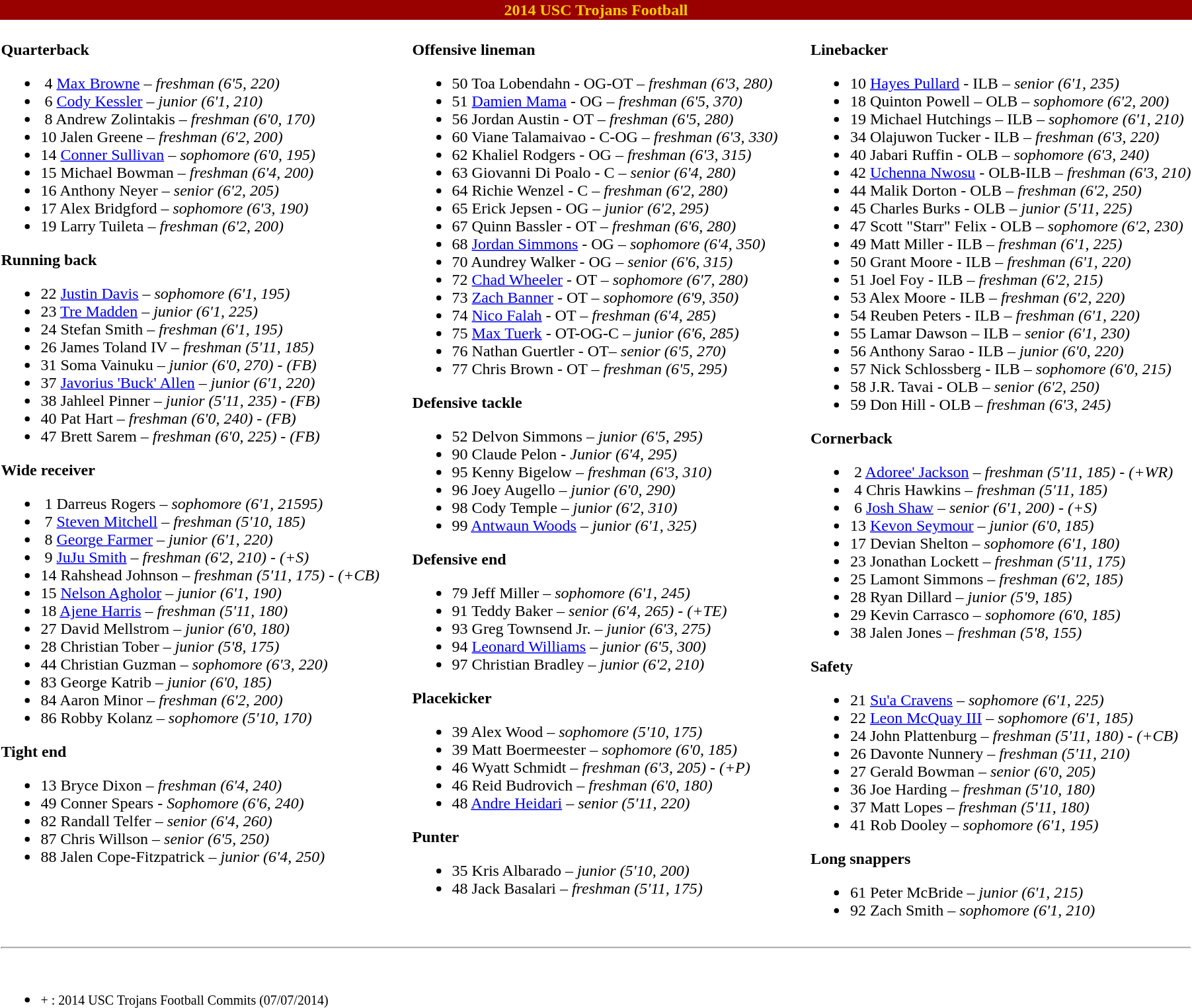<table class="toccolours" style="text-align: left;">
<tr>
<td colspan=11 style="color:#FFCC00;background:#990000; text-align: center"><strong>2014 USC Trojans Football</strong></td>
</tr>
<tr>
<td valign="top"><br><strong>Quarterback</strong><ul><li> 4  <a href='#'>Max Browne</a> – <em> freshman (6'5, 220)</em></li><li> 6  <a href='#'>Cody Kessler</a> – <em> junior (6'1, 210)</em></li><li> 8  Andrew Zolintakis – <em>freshman (6'0, 170)</em></li><li>10  Jalen Greene – <em>freshman (6'2, 200)</em></li><li>14  <a href='#'>Conner Sullivan</a> – <em> sophomore (6'0, 195)</em></li><li>15  Michael Bowman – <em>freshman (6'4, 200)</em></li><li>16  Anthony Neyer – <em> senior (6'2, 205)</em></li><li>17  Alex Bridgford – <em> sophomore (6'3, 190)</em></li><li>19  Larry Tuileta – <em>freshman (6'2, 200)</em></li></ul><strong>Running back</strong><ul><li>22  <a href='#'>Justin Davis</a> – <em>sophomore (6'1, 195)</em></li><li>23  <a href='#'>Tre Madden</a> – <em> junior (6'1, 225)</em></li><li>24  Stefan Smith – <em>freshman (6'1, 195)</em></li><li>26  James Toland IV – <em> freshman (5'11, 185)</em></li><li>31  Soma Vainuku – <em> junior (6'0, 270) - (FB)</em></li><li>37  <a href='#'>Javorius 'Buck' Allen</a> – <em> junior (6'1, 220)</em></li><li>38  Jahleel Pinner – <em>junior (5'11, 235) - (FB)</em></li><li>40  Pat Hart – <em> freshman (6'0, 240) - (FB)</em></li><li>47  Brett Sarem – <em>freshman (6'0, 225) - (FB)</em></li></ul><strong>Wide receiver</strong><ul><li> 1  Darreus Rogers – <em>sophomore (6'1, 21595)</em></li><li> 7  <a href='#'>Steven Mitchell</a> – <em> freshman (5'10, 185)</em></li><li> 8  <a href='#'>George Farmer</a> – <em> junior (6'1, 220)</em></li><li> 9  <a href='#'>JuJu Smith</a> – <em>freshman (6'2, 210) - (+S)</em></li><li>14 Rahshead Johnson – <em>freshman (5'11, 175) - (+CB)</em></li><li>15  <a href='#'>Nelson Agholor</a> – <em>junior (6'1, 190)</em></li><li>18  <a href='#'>Ajene Harris</a> – <em>freshman (5'11, 180)</em></li><li>27  David Mellstrom – <em> junior (6'0, 180)</em></li><li>28  Christian Tober – <em>junior (5'8, 175)</em></li><li>44  Christian Guzman – <em> sophomore (6'3, 220)</em></li><li>83  George Katrib – <em>junior (6'0, 185)</em></li><li>84  Aaron Minor – <em> freshman (6'2, 200)</em></li><li>86  Robby Kolanz – <em> sophomore (5'10, 170)</em></li></ul><strong>Tight end</strong><ul><li>13  Bryce Dixon – <em>freshman (6'4, 240)</em></li><li>49  Conner Spears -  <em>Sophomore (6'6, 240)</em></li><li>82  Randall Telfer – <em> senior (6'4, 260)</em></li><li>87  Chris Willson – <em> senior (6'5, 250)</em></li><li>88  Jalen Cope-Fitzpatrick – <em>junior (6'4, 250)</em></li></ul></td>
<td width="25"> </td>
<td valign="top"><br><strong>Offensive lineman</strong><ul><li>50  Toa Lobendahn - OG-OT – <em>freshman (6'3, 280)</em></li><li>51  <a href='#'>Damien Mama</a> - OG – <em>freshman (6'5, 370)</em></li><li>56  Jordan Austin - OT – <em>freshman (6'5, 280)</em></li><li>60  Viane Talamaivao - C-OG – <em>freshman (6'3, 330)</em></li><li>62  Khaliel Rodgers - OG – <em> freshman (6'3, 315)</em></li><li>63  Giovanni Di Poalo - C – <em> senior (6'4, 280)</em></li><li>64  Richie Wenzel - C – <em>freshman (6'2, 280)</em></li><li>65  Erick Jepsen - OG – <em> junior (6'2, 295)</em></li><li>67  Quinn Bassler - OT – <em>freshman (6'6, 280)</em></li><li>68  <a href='#'>Jordan Simmons</a> - OG – <em> sophomore (6'4, 350)</em></li><li>70  Aundrey Walker - OG – <em>senior (6'6, 315)</em></li><li>72  <a href='#'>Chad Wheeler</a> - OT – <em> sophomore (6'7, 280)</em></li><li>73  <a href='#'>Zach Banner</a> - OT – <em> sophomore (6'9, 350)</em></li><li>74  <a href='#'>Nico Falah</a> - OT – <em> freshman (6'4, 285)</em></li><li>75  <a href='#'>Max Tuerk</a> - OT-OG-C – <em>junior (6'6, 285)</em></li><li>76  Nathan Guertler - OT– <em> senior (6'5, 270)</em></li><li>77  Chris Brown - OT – <em>freshman (6'5, 295)</em></li></ul><strong>Defensive tackle</strong><ul><li>52  Delvon Simmons – <em> junior (6'5, 295)</em></li><li>90  Claude Pelon - <em>  Junior (6'4, 295)</em></li><li>95  Kenny Bigelow – <em> freshman (6'3, 310)</em></li><li>96  Joey Augello – <em>junior (6'0, 290)</em></li><li>98  Cody Temple – <em> junior (6'2, 310)</em></li><li>99  <a href='#'>Antwaun Woods</a> – <em> junior (6'1, 325)</em></li></ul><strong>Defensive end</strong><ul><li>79  Jeff Miller – <em> sophomore (6'1, 245)</em></li><li>91  Teddy Baker – <em> senior (6'4, 265) - (+TE)</em></li><li>93  Greg Townsend Jr. – <em> junior (6'3, 275)</em></li><li>94  <a href='#'>Leonard Williams</a> – <em>junior (6'5, 300)</em></li><li>97  Christian Bradley – <em>junior (6'2, 210)</em></li></ul><strong>Placekicker</strong><ul><li>39  Alex Wood – <em> sophomore (5'10, 175)</em></li><li>39  Matt Boermeester – <em>sophomore (6'0, 185)</em></li><li>46  Wyatt Schmidt – <em>freshman (6'3, 205) - (+P)</em></li><li>46  Reid Budrovich – <em>freshman (6'0, 180)</em></li><li>48  <a href='#'>Andre Heidari</a> – <em>senior (5'11, 220)</em></li></ul><strong>Punter</strong><ul><li>35  Kris Albarado – <em> junior (5'10, 200)</em></li><li>48  Jack Basalari – <em> freshman (5'11, 175)</em></li></ul></td>
<td width="25"> </td>
<td valign="top"><br><strong>Linebacker</strong><ul><li>10  <a href='#'>Hayes Pullard</a> - ILB – <em> senior (6'1, 235)</em></li><li>18  Quinton Powell – OLB – <em>sophomore (6'2, 200)</em></li><li>19  Michael Hutchings – ILB – <em>sophomore (6'1, 210)</em></li><li>34  Olajuwon Tucker - ILB – <em>freshman (6'3, 220)</em></li><li>40  Jabari Ruffin - OLB – <em> sophomore (6'3, 240)</em></li><li>42  <a href='#'>Uchenna Nwosu</a> - OLB-ILB – <em>freshman (6'3, 210)</em></li><li>44  Malik Dorton - OLB – <em>freshman (6'2, 250)</em></li><li>45  Charles Burks - OLB – <em> junior (5'11, 225)</em></li><li>47  Scott "Starr" Felix - OLB – <em> sophomore (6'2, 230)</em></li><li>49  Matt Miller - ILB – <em>freshman (6'1, 225)</em></li><li>50  Grant Moore - ILB – <em>freshman (6'1, 220)</em></li><li>51  Joel Foy - ILB – <em> freshman (6'2, 215)</em></li><li>53  Alex Moore - ILB – <em>freshman (6'2, 220)</em></li><li>54  Reuben Peters - ILB – <em>freshman (6'1, 220)</em></li><li>55  Lamar Dawson – ILB – <em>senior (6'1, 230)</em></li><li>56  Anthony Sarao - ILB – <em> junior (6'0, 220)</em></li><li>57  Nick Schlossberg - ILB – <em> sophomore (6'0, 215)</em></li><li>58  J.R. Tavai - OLB – <em>senior (6'2, 250)</em></li><li>59  Don Hill - OLB – <em>freshman (6'3, 245)</em></li></ul><strong>Cornerback</strong><ul><li> 2  <a href='#'>Adoree' Jackson</a> – <em>freshman (5'11, 185) - (+WR)</em></li><li> 4  Chris Hawkins – <em> freshman (5'11, 185)</em></li><li> 6  <a href='#'>Josh Shaw</a> – <em> senior (6'1, 200) - (+S)</em></li><li>13  <a href='#'>Kevon Seymour</a> – <em>junior (6'0, 185)</em></li><li>17  Devian Shelton – <em> sophomore (6'1, 180)</em></li><li>23  Jonathan Lockett – <em>freshman (5'11, 175)</em></li><li>25  Lamont Simmons – <em>freshman (6'2, 185)</em></li><li>28  Ryan Dillard – <em>junior (5'9, 185)</em></li><li>29  Kevin Carrasco – <em>sophomore (6'0, 185)</em></li><li>38  Jalen Jones – <em>freshman (5'8, 155)</em></li></ul><strong>Safety</strong><ul><li>21  <a href='#'>Su'a Cravens</a> – <em>sophomore (6'1, 225)</em></li><li>22  <a href='#'>Leon McQuay III</a> – <em>sophomore (6'1, 185)</em></li><li>24  John Plattenburg – <em>freshman (5'11, 180) - (+CB)</em></li><li>26  Davonte Nunnery – <em>freshman (5'11, 210)</em></li><li>27  Gerald Bowman – <em> senior (6'0, 205)</em></li><li>36  Joe Harding – <em>freshman (5'10, 180)</em></li><li>37  Matt Lopes – <em> freshman (5'11, 180)</em></li><li>41  Rob Dooley – <em> sophomore (6'1, 195)</em></li></ul><strong>Long snappers</strong><ul><li>61  Peter McBride – <em> junior (6'1, 215)</em></li><li>92  Zach Smith – <em>sophomore (6'1, 210)</em></li></ul></td>
</tr>
<tr>
<td colspan="7"><hr><br><ul><li><small> + : 2014 USC Trojans Football Commits (07/07/2014)</small></li></ul></td>
</tr>
</table>
